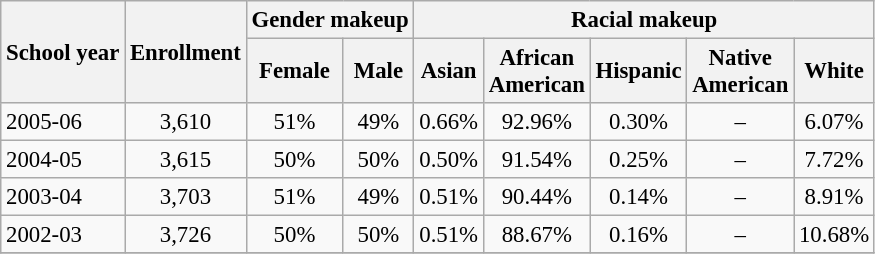<table class="wikitable" style="font-size: 95%;">
<tr>
<th rowspan="2">School year</th>
<th rowspan="2">Enrollment</th>
<th colspan="2">Gender makeup</th>
<th colspan="5">Racial makeup</th>
</tr>
<tr>
<th>Female</th>
<th>Male</th>
<th>Asian</th>
<th>African <br>American</th>
<th>Hispanic</th>
<th>Native <br>American</th>
<th>White</th>
</tr>
<tr>
<td align="left">2005-06</td>
<td align="center">3,610</td>
<td align="center">51%</td>
<td align="center">49%</td>
<td align="center">0.66%</td>
<td align="center">92.96%</td>
<td align="center">0.30%</td>
<td align="center">–</td>
<td align="center">6.07%</td>
</tr>
<tr>
<td align="left">2004-05</td>
<td align="center">3,615</td>
<td align="center">50%</td>
<td align="center">50%</td>
<td align="center">0.50%</td>
<td align="center">91.54%</td>
<td align="center">0.25%</td>
<td align="center">–</td>
<td align="center">7.72%</td>
</tr>
<tr>
<td align="left">2003-04</td>
<td align="center">3,703</td>
<td align="center">51%</td>
<td align="center">49%</td>
<td align="center">0.51%</td>
<td align="center">90.44%</td>
<td align="center">0.14%</td>
<td align="center">–</td>
<td align="center">8.91%</td>
</tr>
<tr>
<td align="left">2002-03</td>
<td align="center">3,726</td>
<td align="center">50%</td>
<td align="center">50%</td>
<td align="center">0.51%</td>
<td align="center">88.67%</td>
<td align="center">0.16%</td>
<td align="center">–</td>
<td align="center">10.68%</td>
</tr>
<tr>
</tr>
</table>
